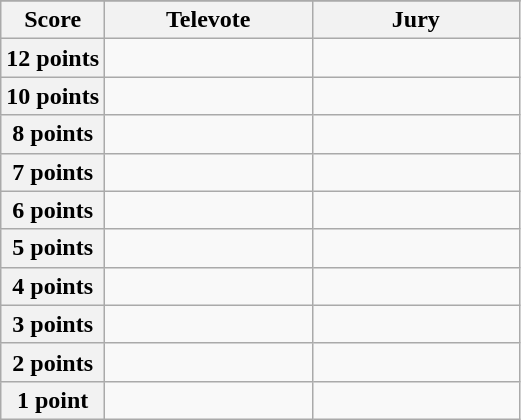<table class="wikitable">
<tr>
</tr>
<tr>
<th scope="col" width="20%">Score</th>
<th scope="col" width="40%">Televote</th>
<th scope="col" width="40%">Jury</th>
</tr>
<tr>
<th scope="row">12 points</th>
<td></td>
<td></td>
</tr>
<tr>
<th scope="row">10 points</th>
<td></td>
<td></td>
</tr>
<tr>
<th scope="row">8 points</th>
<td></td>
<td></td>
</tr>
<tr>
<th scope="row">7 points</th>
<td></td>
<td></td>
</tr>
<tr>
<th scope="row">6 points</th>
<td></td>
<td></td>
</tr>
<tr>
<th scope="row">5 points</th>
<td></td>
<td></td>
</tr>
<tr>
<th scope="row">4 points</th>
<td></td>
<td></td>
</tr>
<tr>
<th scope="row">3 points</th>
<td></td>
<td></td>
</tr>
<tr>
<th scope="row">2 points</th>
<td></td>
<td></td>
</tr>
<tr>
<th scope="row">1 point</th>
<td></td>
<td></td>
</tr>
</table>
